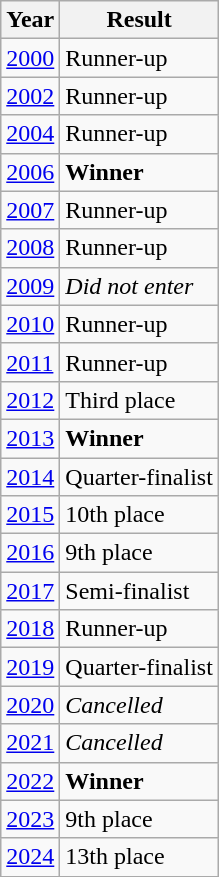<table class="wikitable">
<tr>
<th>Year</th>
<th>Result</th>
</tr>
<tr>
<td> <a href='#'>2000</a></td>
<td> Runner-up</td>
</tr>
<tr>
<td> <a href='#'>2002</a></td>
<td> Runner-up</td>
</tr>
<tr>
<td> <a href='#'>2004</a></td>
<td> Runner-up</td>
</tr>
<tr>
<td> <a href='#'>2006</a></td>
<td> <strong>Winner</strong></td>
</tr>
<tr>
<td> <a href='#'>2007</a></td>
<td> Runner-up</td>
</tr>
<tr>
<td> <a href='#'>2008</a></td>
<td> Runner-up</td>
</tr>
<tr>
<td> <a href='#'>2009</a></td>
<td><em>Did not enter</em></td>
</tr>
<tr>
<td> <a href='#'>2010</a></td>
<td> Runner-up</td>
</tr>
<tr>
<td> <a href='#'>2011</a></td>
<td> Runner-up</td>
</tr>
<tr>
<td> <a href='#'>2012</a></td>
<td> Third place</td>
</tr>
<tr>
<td> <a href='#'>2013</a></td>
<td> <strong>Winner</strong></td>
</tr>
<tr>
<td> <a href='#'>2014</a></td>
<td>Quarter-finalist</td>
</tr>
<tr>
<td> <a href='#'>2015</a></td>
<td>10th place</td>
</tr>
<tr>
<td> <a href='#'>2016</a></td>
<td>9th place</td>
</tr>
<tr>
<td> <a href='#'>2017</a></td>
<td> Semi-finalist</td>
</tr>
<tr>
<td> <a href='#'>2018</a></td>
<td> Runner-up</td>
</tr>
<tr>
<td> <a href='#'>2019</a></td>
<td>Quarter-finalist</td>
</tr>
<tr>
<td> <a href='#'>2020</a></td>
<td><em>Cancelled</em></td>
</tr>
<tr>
<td> <a href='#'>2021</a></td>
<td><em>Cancelled</em></td>
</tr>
<tr>
<td> <a href='#'>2022</a></td>
<td> <strong>Winner</strong></td>
</tr>
<tr>
<td> <a href='#'>2023</a></td>
<td>9th place</td>
</tr>
<tr>
<td> <a href='#'>2024</a></td>
<td>13th place</td>
</tr>
</table>
